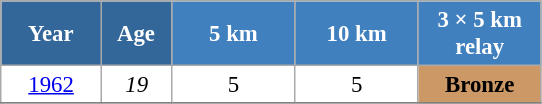<table class="wikitable" style="font-size:95%; text-align:center; border:grey solid 1px; border-collapse:collapse; background:#ffffff;">
<tr>
<th style="background-color:#369; color:white; width:60px;"> Year </th>
<th style="background-color:#369; color:white; width:40px;"> Age </th>
<th style="background-color:#4180be; color:white; width:75px;"> 5 km </th>
<th style="background-color:#4180be; color:white; width:75px;"> 10 km </th>
<th style="background-color:#4180be; color:white; width:75px;"> 3 × 5 km <br> relay </th>
</tr>
<tr>
<td><a href='#'>1962</a></td>
<td><em>19</em></td>
<td>5</td>
<td>5</td>
<td bgcolor="cc9966"><strong>Bronze</strong></td>
</tr>
<tr>
</tr>
</table>
